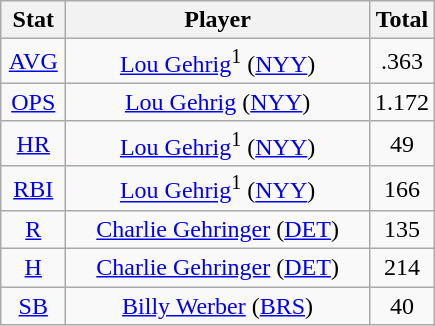<table class="wikitable" style="text-align:center;">
<tr>
<th style="width:15%;">Stat</th>
<th>Player</th>
<th style="width:15%;">Total</th>
</tr>
<tr>
<td><a href='#'>AVG</a></td>
<td><a href='#'>Lou Gehrig</a><sup>1</sup> (<a href='#'>NYY</a>)</td>
<td>.363</td>
</tr>
<tr>
<td><a href='#'>OPS</a></td>
<td><a href='#'>Lou Gehrig</a> (<a href='#'>NYY</a>)</td>
<td>1.172</td>
</tr>
<tr>
<td><a href='#'>HR</a></td>
<td><a href='#'>Lou Gehrig</a><sup>1</sup> (<a href='#'>NYY</a>)</td>
<td>49</td>
</tr>
<tr>
<td><a href='#'>RBI</a></td>
<td><a href='#'>Lou Gehrig</a><sup>1</sup> (<a href='#'>NYY</a>)</td>
<td>166</td>
</tr>
<tr>
<td><a href='#'>R</a></td>
<td><a href='#'>Charlie Gehringer</a> (<a href='#'>DET</a>)</td>
<td>135</td>
</tr>
<tr>
<td><a href='#'>H</a></td>
<td><a href='#'>Charlie Gehringer</a> (<a href='#'>DET</a>)</td>
<td>214</td>
</tr>
<tr>
<td><a href='#'>SB</a></td>
<td><a href='#'>Billy Werber</a> (<a href='#'>BRS</a>)</td>
<td>40</td>
</tr>
</table>
